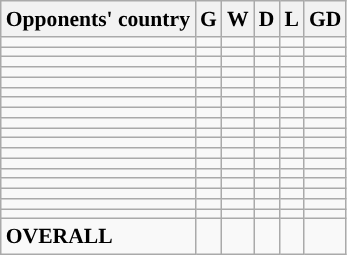<table class="wikitable" style="font-size:90%">
<tr>
<th>Opponents' country</th>
<th>G</th>
<th>W</th>
<th>D</th>
<th>L</th>
<th>GD</th>
</tr>
<tr>
<td align=left></td>
<td></td>
<td></td>
<td></td>
<td></td>
<td></td>
</tr>
<tr>
<td align=left></td>
<td></td>
<td></td>
<td></td>
<td></td>
<td></td>
</tr>
<tr>
<td align=left></td>
<td></td>
<td></td>
<td></td>
<td></td>
<td></td>
</tr>
<tr>
<td align=left></td>
<td></td>
<td></td>
<td></td>
<td></td>
<td></td>
</tr>
<tr>
<td align=left></td>
<td></td>
<td></td>
<td></td>
<td></td>
<td></td>
</tr>
<tr>
<td align=left></td>
<td></td>
<td></td>
<td></td>
<td></td>
<td></td>
</tr>
<tr>
<td align=left></td>
<td></td>
<td></td>
<td></td>
<td></td>
<td></td>
</tr>
<tr>
<td align=left></td>
<td></td>
<td></td>
<td></td>
<td></td>
<td></td>
</tr>
<tr>
<td align=left></td>
<td></td>
<td></td>
<td></td>
<td></td>
<td></td>
</tr>
<tr>
<td align=left></td>
<td></td>
<td></td>
<td></td>
<td></td>
<td></td>
</tr>
<tr>
<td align=left></td>
<td></td>
<td></td>
<td></td>
<td></td>
<td></td>
</tr>
<tr>
<td align=left></td>
<td></td>
<td></td>
<td></td>
<td></td>
<td></td>
</tr>
<tr>
<td align=left></td>
<td></td>
<td></td>
<td></td>
<td></td>
<td></td>
</tr>
<tr>
<td align=left></td>
<td></td>
<td></td>
<td></td>
<td></td>
<td></td>
</tr>
<tr>
<td align=left></td>
<td></td>
<td></td>
<td></td>
<td></td>
<td></td>
</tr>
<tr>
<td align=left></td>
<td></td>
<td></td>
<td></td>
<td></td>
<td></td>
</tr>
<tr>
<td align=left></td>
<td></td>
<td></td>
<td></td>
<td></td>
<td></td>
</tr>
<tr>
<td align=left></td>
<td></td>
<td></td>
<td></td>
<td></td>
<td></td>
</tr>
<tr>
<td><strong>OVERALL</strong></td>
<td></td>
<td></td>
<td></td>
<td></td>
<td></td>
</tr>
</table>
